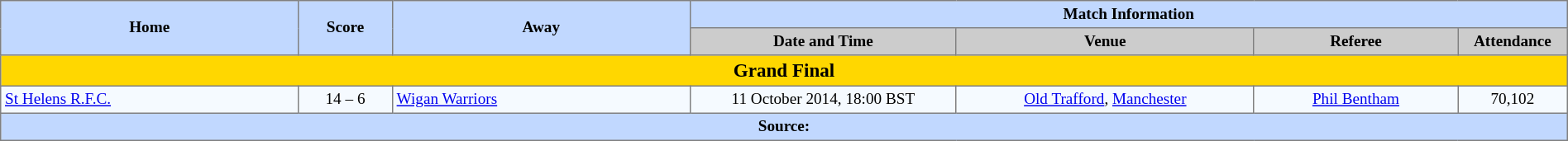<table border="1" cellpadding="3" cellspacing="0" style="border-collapse:collapse; font-size:80%; text-align:center; width:100%">
<tr style="background:#c1d8ff;">
<th rowspan="2" style="width:19%;">Home</th>
<th rowspan="2" style="width:6%;">Score</th>
<th rowspan="2" style="width:19%;">Away</th>
<th colspan=6>Match Information</th>
</tr>
<tr style="background:#ccc;">
<th width=17%>Date and Time</th>
<th width=19%>Venue</th>
<th width=13%>Referee</th>
<th width=7%>Attendance</th>
</tr>
<tr>
<td style="background:gold; text-align:center;" colspan="9"><big><strong>Grand Final</strong></big></td>
</tr>
<tr style="background:#f5faff;">
<td align=left> <a href='#'>St Helens R.F.C.</a></td>
<td>14 – 6</td>
<td align=left> <a href='#'>Wigan Warriors</a></td>
<td>11 October 2014, 18:00 BST</td>
<td><a href='#'>Old Trafford</a>, <a href='#'>Manchester</a></td>
<td><a href='#'>Phil Bentham</a></td>
<td>70,102</td>
</tr>
<tr style="background:#c1d8ff;">
<th colspan=12>Source:</th>
</tr>
</table>
